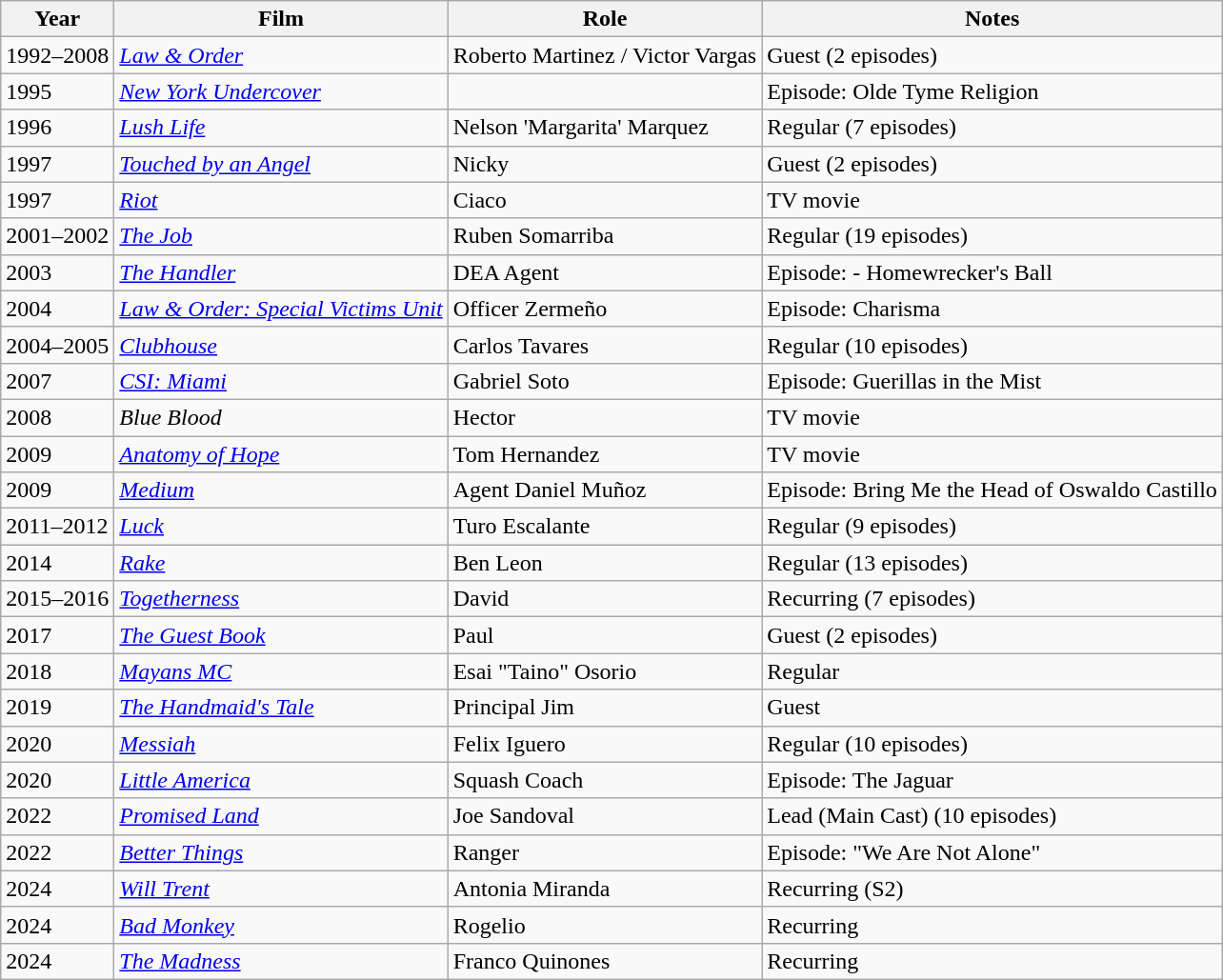<table class="wikitable sortable" style="font-size:100%">
<tr style="text-align:center;">
<th>Year</th>
<th>Film</th>
<th>Role</th>
<th>Notes</th>
</tr>
<tr>
<td>1992–2008</td>
<td><em><a href='#'>Law & Order</a></em></td>
<td>Roberto Martinez / Victor Vargas</td>
<td>Guest (2 episodes)</td>
</tr>
<tr>
<td>1995</td>
<td><em><a href='#'>New York Undercover</a></em></td>
<td></td>
<td>Episode: Olde Tyme Religion</td>
</tr>
<tr>
<td>1996</td>
<td><em><a href='#'>Lush Life</a></em></td>
<td>Nelson 'Margarita' Marquez</td>
<td>Regular (7 episodes)</td>
</tr>
<tr>
<td>1997</td>
<td><em><a href='#'>Touched by an Angel</a></em></td>
<td>Nicky</td>
<td>Guest (2 episodes)</td>
</tr>
<tr>
<td>1997</td>
<td><em><a href='#'>Riot</a></em></td>
<td>Ciaco</td>
<td>TV movie</td>
</tr>
<tr>
<td>2001–2002</td>
<td><em><a href='#'>The Job</a></em></td>
<td>Ruben Somarriba</td>
<td>Regular (19 episodes)</td>
</tr>
<tr>
<td>2003</td>
<td><em><a href='#'>The Handler</a></em></td>
<td>DEA Agent</td>
<td>Episode: - Homewrecker's Ball</td>
</tr>
<tr>
<td>2004</td>
<td><em><a href='#'>Law & Order: Special Victims Unit</a></em></td>
<td>Officer Zermeño</td>
<td>Episode: Charisma</td>
</tr>
<tr>
<td>2004–2005</td>
<td><em><a href='#'>Clubhouse</a></em></td>
<td>Carlos Tavares</td>
<td>Regular (10 episodes)</td>
</tr>
<tr>
<td>2007</td>
<td><em><a href='#'>CSI: Miami</a></em></td>
<td>Gabriel Soto</td>
<td>Episode: Guerillas in the Mist</td>
</tr>
<tr>
<td>2008</td>
<td><em>Blue Blood</em></td>
<td>Hector</td>
<td>TV movie</td>
</tr>
<tr>
<td>2009</td>
<td><em><a href='#'>Anatomy of Hope</a></em></td>
<td>Tom Hernandez</td>
<td>TV movie</td>
</tr>
<tr>
<td>2009</td>
<td><em><a href='#'>Medium</a></em></td>
<td>Agent Daniel Muñoz</td>
<td>Episode: Bring Me the Head of Oswaldo Castillo</td>
</tr>
<tr>
<td>2011–2012</td>
<td><em><a href='#'>Luck</a></em></td>
<td>Turo Escalante</td>
<td>Regular (9 episodes)</td>
</tr>
<tr>
<td>2014</td>
<td><em><a href='#'>Rake</a></em></td>
<td>Ben Leon</td>
<td>Regular (13 episodes)</td>
</tr>
<tr>
<td>2015–2016</td>
<td><em><a href='#'>Togetherness</a></em></td>
<td>David</td>
<td>Recurring (7 episodes)</td>
</tr>
<tr>
<td>2017</td>
<td><em><a href='#'>The Guest Book</a></em></td>
<td>Paul</td>
<td>Guest (2 episodes)</td>
</tr>
<tr>
<td>2018</td>
<td><em><a href='#'>Mayans MC</a></em></td>
<td>Esai "Taino" Osorio</td>
<td>Regular</td>
</tr>
<tr>
<td>2019</td>
<td><em><a href='#'>The Handmaid's Tale</a></em></td>
<td>Principal Jim</td>
<td>Guest</td>
</tr>
<tr>
<td>2020</td>
<td><em><a href='#'>Messiah</a></em></td>
<td>Felix Iguero</td>
<td>Regular (10 episodes)</td>
</tr>
<tr>
<td>2020</td>
<td><em><a href='#'>Little America</a></em></td>
<td>Squash Coach</td>
<td>Episode: The Jaguar</td>
</tr>
<tr>
<td>2022</td>
<td><em><a href='#'>Promised Land</a></em></td>
<td>Joe Sandoval</td>
<td>Lead (Main Cast) (10 episodes)</td>
</tr>
<tr>
<td>2022</td>
<td><em><a href='#'>Better Things</a></em></td>
<td>Ranger</td>
<td>Episode: "We Are Not Alone"</td>
</tr>
<tr>
<td>2024</td>
<td><em><a href='#'>Will Trent</a></em></td>
<td>Antonia Miranda</td>
<td>Recurring (S2)</td>
</tr>
<tr>
<td>2024</td>
<td><em><a href='#'>Bad Monkey</a></em></td>
<td>Rogelio</td>
<td>Recurring</td>
</tr>
<tr>
<td>2024</td>
<td><em><a href='#'>The Madness</a></em></td>
<td>Franco Quinones</td>
<td>Recurring</td>
</tr>
</table>
